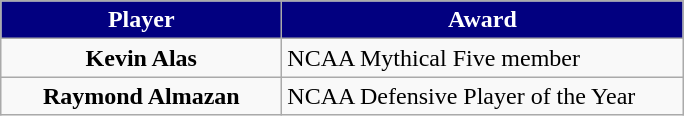<table class="wikitable" style="text-align: left">
<tr>
<th style="color: white; background-color: #020080; width:180px">Player</th>
<th style="color: white; background-color: #020080; width:260px">Award</th>
</tr>
<tr>
<td style="text-align:center;"><strong>Kevin Alas</strong></td>
<td>NCAA Mythical Five member</td>
</tr>
<tr>
<td style="text-align:center;"><strong>Raymond Almazan</strong></td>
<td>NCAA Defensive Player of the Year</td>
</tr>
</table>
